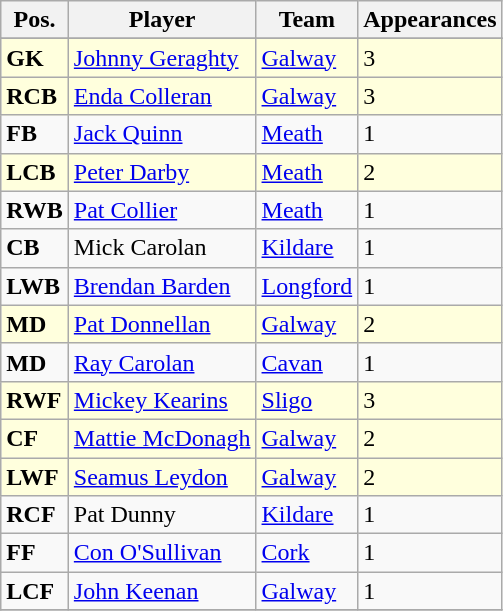<table class="wikitable">
<tr>
<th>Pos.</th>
<th>Player</th>
<th>Team</th>
<th>Appearances</th>
</tr>
<tr>
</tr>
<tr bgcolor=#FFFFDD>
<td><strong>GK</strong></td>
<td> <a href='#'>Johnny Geraghty</a></td>
<td><a href='#'>Galway</a></td>
<td>3</td>
</tr>
<tr bgcolor=#FFFFDD>
<td><strong>RCB</strong></td>
<td> <a href='#'>Enda Colleran</a></td>
<td><a href='#'>Galway</a></td>
<td>3</td>
</tr>
<tr>
<td><strong>FB</strong></td>
<td> <a href='#'>Jack Quinn</a></td>
<td><a href='#'>Meath</a></td>
<td>1</td>
</tr>
<tr bgcolor=#FFFFDD>
<td><strong>LCB</strong></td>
<td> <a href='#'>Peter Darby</a></td>
<td><a href='#'>Meath</a></td>
<td>2</td>
</tr>
<tr>
<td><strong>RWB</strong></td>
<td> <a href='#'>Pat Collier</a></td>
<td><a href='#'>Meath</a></td>
<td>1</td>
</tr>
<tr>
<td><strong>CB</strong></td>
<td> Mick Carolan</td>
<td><a href='#'>Kildare</a></td>
<td>1</td>
</tr>
<tr>
<td><strong>LWB</strong></td>
<td> <a href='#'>Brendan Barden</a></td>
<td><a href='#'>Longford</a></td>
<td>1</td>
</tr>
<tr bgcolor=#FFFFDD>
<td><strong>MD</strong></td>
<td> <a href='#'>Pat Donnellan</a></td>
<td><a href='#'>Galway</a></td>
<td>2</td>
</tr>
<tr>
<td><strong>MD</strong></td>
<td> <a href='#'>Ray Carolan</a></td>
<td><a href='#'>Cavan</a></td>
<td>1</td>
</tr>
<tr bgcolor=#FFFFDD>
<td><strong>RWF</strong></td>
<td> <a href='#'>Mickey Kearins</a></td>
<td><a href='#'>Sligo</a></td>
<td>3</td>
</tr>
<tr bgcolor=#FFFFDD>
<td><strong>CF</strong></td>
<td> <a href='#'>Mattie McDonagh</a></td>
<td><a href='#'>Galway</a></td>
<td>2</td>
</tr>
<tr bgcolor=#FFFFDD>
<td><strong>LWF</strong></td>
<td> <a href='#'>Seamus Leydon</a></td>
<td><a href='#'>Galway</a></td>
<td>2</td>
</tr>
<tr>
<td><strong>RCF</strong></td>
<td> Pat Dunny</td>
<td><a href='#'>Kildare</a></td>
<td>1</td>
</tr>
<tr>
<td><strong>FF</strong></td>
<td> <a href='#'>Con O'Sullivan</a></td>
<td><a href='#'>Cork</a></td>
<td>1</td>
</tr>
<tr>
<td><strong>LCF</strong></td>
<td> <a href='#'>John Keenan</a></td>
<td><a href='#'>Galway</a></td>
<td>1</td>
</tr>
<tr>
</tr>
</table>
